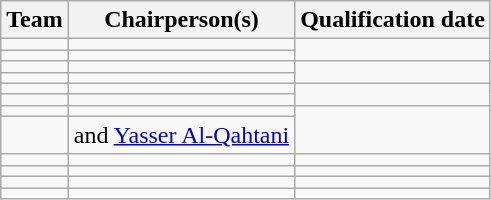<table class="wikitable sortable" style="text-align: left;">
<tr>
<th>Team</th>
<th>Chairperson(s)</th>
<th>Qualification date</th>
</tr>
<tr>
<td></td>
<td></td>
<td rowspan=2></td>
</tr>
<tr>
<td></td>
<td></td>
</tr>
<tr>
<td></td>
<td></td>
<td rowspan=2></td>
</tr>
<tr>
<td></td>
<td {{nobreak></td>
</tr>
<tr>
<td></td>
<td></td>
<td rowspan=2></td>
</tr>
<tr>
<td></td>
<td></td>
</tr>
<tr>
<td></td>
<td></td>
<td rowspan=2></td>
</tr>
<tr>
<td></td>
<td {{nobreak> and <a href='#'>Yasser Al-Qahtani</a></td>
</tr>
<tr>
<td></td>
<td></td>
<td></td>
</tr>
<tr>
<td></td>
<td></td>
<td></td>
</tr>
<tr>
<td></td>
<td></td>
<td></td>
</tr>
<tr>
<td></td>
<td></td>
<td></td>
</tr>
</table>
